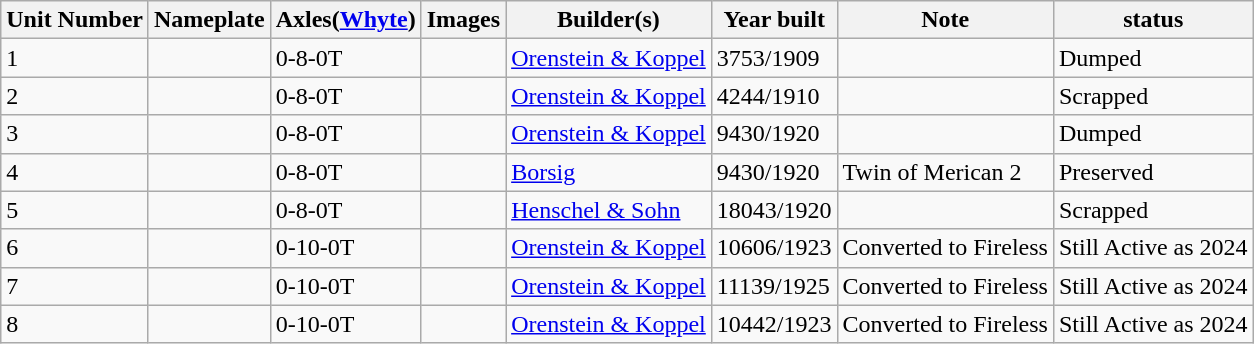<table class="wikitable">
<tr>
<th>Unit Number</th>
<th>Nameplate</th>
<th>Axles(<a href='#'>Whyte</a>)</th>
<th>Images</th>
<th>Builder(s)</th>
<th>Year built</th>
<th>Note</th>
<th>status</th>
</tr>
<tr>
<td>1</td>
<td></td>
<td>0-8-0T</td>
<td><br></td>
<td> <a href='#'>Orenstein & Koppel</a></td>
<td>3753/1909</td>
<td></td>
<td>Dumped</td>
</tr>
<tr>
<td>2</td>
<td></td>
<td>0-8-0T</td>
<td><br></td>
<td> <a href='#'>Orenstein & Koppel</a></td>
<td>4244/1910</td>
<td></td>
<td>Scrapped</td>
</tr>
<tr>
<td>3</td>
<td></td>
<td>0-8-0T</td>
<td><br></td>
<td> <a href='#'>Orenstein & Koppel</a></td>
<td>9430/1920</td>
<td></td>
<td>Dumped</td>
</tr>
<tr>
<td>4</td>
<td></td>
<td>0-8-0T</td>
<td><br></td>
<td> <a href='#'>Borsig</a></td>
<td>9430/1920</td>
<td>Twin of Merican 2</td>
<td>Preserved</td>
</tr>
<tr>
<td>5</td>
<td></td>
<td>0-8-0T</td>
<td><br></td>
<td> <a href='#'>Henschel & Sohn</a></td>
<td>18043/1920</td>
<td></td>
<td>Scrapped</td>
</tr>
<tr>
<td>6</td>
<td></td>
<td>0-10-0T</td>
<td><br></td>
<td> <a href='#'>Orenstein & Koppel</a></td>
<td>10606/1923</td>
<td>Converted to Fireless</td>
<td>Still Active as 2024</td>
</tr>
<tr>
<td>7</td>
<td></td>
<td>0-10-0T</td>
<td><br></td>
<td> <a href='#'>Orenstein & Koppel</a></td>
<td>11139/1925</td>
<td>Converted to Fireless</td>
<td>Still Active as 2024</td>
</tr>
<tr>
<td>8</td>
<td></td>
<td>0-10-0T</td>
<td><br></td>
<td> <a href='#'>Orenstein & Koppel</a></td>
<td>10442/1923</td>
<td>Converted to Fireless</td>
<td>Still Active as 2024</td>
</tr>
</table>
